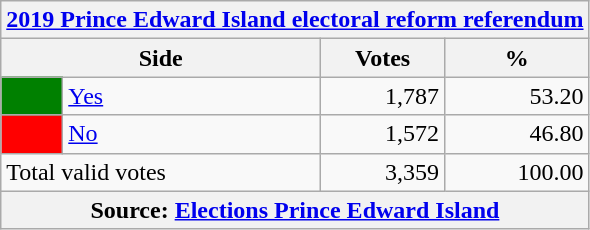<table class="wikitable">
<tr>
<th colspan="4"><a href='#'>2019 Prince Edward Island electoral reform referendum</a></th>
</tr>
<tr>
<th colspan="2">Side</th>
<th>Votes</th>
<th>%</th>
</tr>
<tr>
<td bgcolor="green"></td>
<td><a href='#'>Yes</a></td>
<td align="right">1,787</td>
<td align="right">53.20</td>
</tr>
<tr>
<td bgcolor="red"></td>
<td><a href='#'>No</a></td>
<td align="right">1,572</td>
<td align="right">46.80</td>
</tr>
<tr>
<td colspan="2">Total valid votes</td>
<td align="right">3,359</td>
<td align="right">100.00</td>
</tr>
<tr>
<th colspan="4">Source: <a href='#'>Elections Prince Edward Island</a></th>
</tr>
</table>
